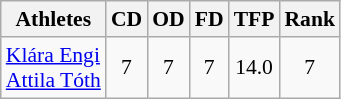<table class="wikitable" border="1" style="font-size:90%">
<tr>
<th>Athletes</th>
<th>CD</th>
<th>OD</th>
<th>FD</th>
<th>TFP</th>
<th>Rank</th>
</tr>
<tr align=center>
<td align=left><a href='#'>Klára Engi</a><br><a href='#'>Attila Tóth</a></td>
<td>7</td>
<td>7</td>
<td>7</td>
<td>14.0</td>
<td>7</td>
</tr>
</table>
